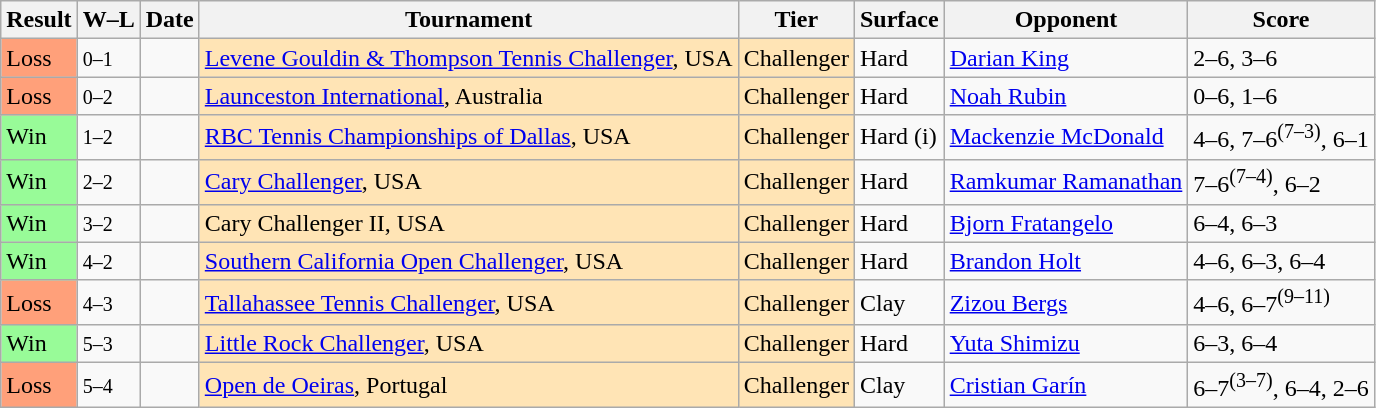<table class="sortable wikitable nowrap">
<tr>
<th>Result</th>
<th class="unsortable">W–L</th>
<th>Date</th>
<th>Tournament</th>
<th>Tier</th>
<th>Surface</th>
<th>Opponent</th>
<th class="unsortable">Score</th>
</tr>
<tr>
<td bgcolor=FFA07A>Loss</td>
<td><small>0–1</small></td>
<td><a href='#'></a></td>
<td style="background:moccasin;"><a href='#'>Levene Gouldin & Thompson Tennis Challenger</a>, USA</td>
<td style="background:moccasin;">Challenger</td>
<td>Hard</td>
<td> <a href='#'>Darian King</a></td>
<td>2–6, 3–6</td>
</tr>
<tr>
<td bgcolor=FFA07A>Loss</td>
<td><small>0–2</small></td>
<td><a href='#'></a></td>
<td style="background:moccasin;"><a href='#'>Launceston International</a>, Australia</td>
<td style="background:moccasin;">Challenger</td>
<td>Hard</td>
<td> <a href='#'>Noah Rubin</a></td>
<td>0–6, 1–6</td>
</tr>
<tr>
<td bgcolor=98fb98>Win</td>
<td><small>1–2</small></td>
<td><a href='#'></a></td>
<td style="background:moccasin;"><a href='#'>RBC Tennis Championships of Dallas</a>, USA</td>
<td style="background:moccasin;">Challenger</td>
<td>Hard (i)</td>
<td> <a href='#'>Mackenzie McDonald</a></td>
<td>4–6, 7–6<sup>(7–3)</sup>, 6–1</td>
</tr>
<tr>
<td bgcolor=98FB98>Win</td>
<td><small>2–2</small></td>
<td><a href='#'></a></td>
<td style="background:moccasin;"><a href='#'>Cary Challenger</a>, USA</td>
<td style="background:moccasin;">Challenger</td>
<td>Hard</td>
<td> <a href='#'>Ramkumar Ramanathan</a></td>
<td>7–6<sup>(7–4)</sup>, 6–2</td>
</tr>
<tr>
<td bgcolor=98FB98>Win</td>
<td><small>3–2</small></td>
<td><a href='#'></a></td>
<td style="background:moccasin;">Cary Challenger II, USA</td>
<td style="background:moccasin;">Challenger</td>
<td>Hard</td>
<td> <a href='#'>Bjorn Fratangelo</a></td>
<td>6–4, 6–3</td>
</tr>
<tr>
<td bgcolor=98fb98>Win</td>
<td><small>4–2</small></td>
<td><a href='#'></a></td>
<td style="background:moccasin;"><a href='#'>Southern California Open Challenger</a>, USA</td>
<td style="background:moccasin;">Challenger</td>
<td>Hard</td>
<td> <a href='#'>Brandon Holt</a></td>
<td>4–6, 6–3, 6–4</td>
</tr>
<tr>
<td bgcolor=FFA07A>Loss</td>
<td><small>4–3</small></td>
<td><a href='#'></a></td>
<td style="background:moccasin;"><a href='#'>Tallahassee Tennis Challenger</a>, USA</td>
<td style="background:moccasin;">Challenger</td>
<td>Clay</td>
<td> <a href='#'>Zizou Bergs</a></td>
<td>4–6, 6–7<sup>(9–11)</sup></td>
</tr>
<tr>
<td bgcolor=98FB98>Win</td>
<td><small>5–3</small></td>
<td><a href='#'></a></td>
<td style="background:moccasin;"><a href='#'>Little Rock Challenger</a>, USA</td>
<td style="background:moccasin;">Challenger</td>
<td>Hard</td>
<td> <a href='#'>Yuta Shimizu</a></td>
<td>6–3, 6–4</td>
</tr>
<tr>
<td bgcolor=FFA07A>Loss</td>
<td><small>5–4</small></td>
<td><a href='#'></a></td>
<td style="background:moccasin;"><a href='#'>Open de Oeiras</a>, Portugal</td>
<td style="background:moccasin;">Challenger</td>
<td>Clay</td>
<td> <a href='#'>Cristian Garín</a></td>
<td>6–7<sup>(3–7)</sup>, 6–4, 2–6</td>
</tr>
</table>
